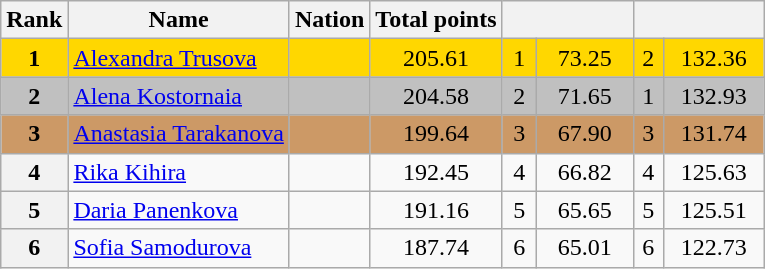<table class="wikitable sortable">
<tr>
<th>Rank</th>
<th>Name</th>
<th>Nation</th>
<th>Total points</th>
<th colspan="2" width="80px"></th>
<th colspan="2" width="80px"></th>
</tr>
<tr bgcolor="gold">
<td align="center"><strong>1</strong></td>
<td><a href='#'>Alexandra Trusova</a></td>
<td></td>
<td align="center">205.61</td>
<td align="center">1</td>
<td align="center">73.25</td>
<td align="center">2</td>
<td align="center">132.36</td>
</tr>
<tr bgcolor="silver">
<td align="center"><strong>2</strong></td>
<td><a href='#'>Alena Kostornaia</a></td>
<td></td>
<td align="center">204.58</td>
<td align="center">2</td>
<td align="center">71.65</td>
<td align="center">1</td>
<td align="center">132.93</td>
</tr>
<tr bgcolor="cc9966">
<td align="center"><strong>3</strong></td>
<td><a href='#'>Anastasia Tarakanova</a></td>
<td></td>
<td align="center">199.64</td>
<td align="center">3</td>
<td align="center">67.90</td>
<td align="center">3</td>
<td align="center">131.74</td>
</tr>
<tr>
<th>4</th>
<td><a href='#'>Rika Kihira</a></td>
<td></td>
<td align="center">192.45</td>
<td align="center">4</td>
<td align="center">66.82</td>
<td align="center">4</td>
<td align="center">125.63</td>
</tr>
<tr>
<th>5</th>
<td><a href='#'>Daria Panenkova</a></td>
<td></td>
<td align="center">191.16</td>
<td align="center">5</td>
<td align="center">65.65</td>
<td align="center">5</td>
<td align="center">125.51</td>
</tr>
<tr>
<th>6</th>
<td><a href='#'>Sofia Samodurova</a></td>
<td></td>
<td align="center">187.74</td>
<td align="center">6</td>
<td align="center">65.01</td>
<td align="center">6</td>
<td align="center">122.73</td>
</tr>
</table>
